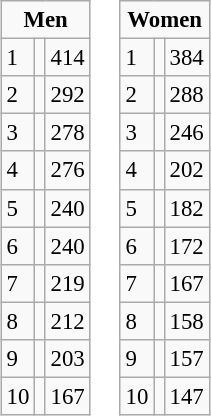<table>
<tr ---- valign="top">
<td><br><table class="wikitable" style="font-size: 95%">
<tr>
<td colspan="3" align="center"><strong>Men</strong></td>
</tr>
<tr>
<td>1</td>
<td align="left"></td>
<td>414</td>
</tr>
<tr>
<td>2</td>
<td align="left"></td>
<td>292</td>
</tr>
<tr>
<td>3</td>
<td align="left"></td>
<td>278</td>
</tr>
<tr>
<td>4</td>
<td align="left"></td>
<td>276</td>
</tr>
<tr>
<td>5</td>
<td align="left"></td>
<td>240</td>
</tr>
<tr>
<td>6</td>
<td align="left"></td>
<td>240</td>
</tr>
<tr>
<td>7</td>
<td align="left"></td>
<td>219</td>
</tr>
<tr>
<td>8</td>
<td align="left"></td>
<td>212</td>
</tr>
<tr>
<td>9</td>
<td align="left"></td>
<td>203</td>
</tr>
<tr>
<td>10</td>
<td align="left"></td>
<td>167</td>
</tr>
</table>
</td>
<td><br><table class="wikitable" style="font-size: 95%">
<tr>
<td colspan="3" align="center"><strong>Women</strong></td>
</tr>
<tr>
<td>1</td>
<td align="left"></td>
<td>384</td>
</tr>
<tr>
<td>2</td>
<td align="left"></td>
<td>288</td>
</tr>
<tr>
<td>3</td>
<td align="left"></td>
<td>246</td>
</tr>
<tr>
<td>4</td>
<td align="left"></td>
<td>202</td>
</tr>
<tr>
<td>5</td>
<td align="left"></td>
<td>182</td>
</tr>
<tr>
<td>6</td>
<td align="left"></td>
<td>172</td>
</tr>
<tr>
<td>7</td>
<td align="left"></td>
<td>167</td>
</tr>
<tr>
<td>8</td>
<td align="left"></td>
<td>158</td>
</tr>
<tr>
<td>9</td>
<td align="left"></td>
<td>157</td>
</tr>
<tr>
<td>10</td>
<td align="left"></td>
<td>147</td>
</tr>
</table>
</td>
<td></td>
</tr>
</table>
